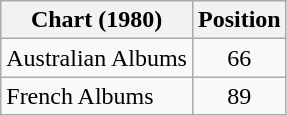<table class="wikitable" style="text-align:center">
<tr>
<th>Chart (1980)</th>
<th>Position</th>
</tr>
<tr>
<td align="left">Australian Albums</td>
<td>66</td>
</tr>
<tr>
<td align="left">French Albums</td>
<td>89</td>
</tr>
</table>
